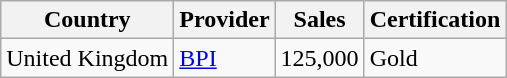<table class="wikitable">
<tr>
<th>Country</th>
<th>Provider</th>
<th>Sales</th>
<th>Certification</th>
</tr>
<tr>
<td>United Kingdom</td>
<td><a href='#'>BPI</a></td>
<td>125,000</td>
<td>Gold</td>
</tr>
</table>
